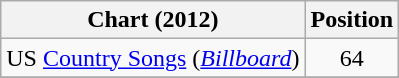<table class="wikitable">
<tr>
<th scope="col">Chart (2012)</th>
<th scope="col">Position</th>
</tr>
<tr>
<td>US <a href='#'>Country Songs</a> (<em><a href='#'>Billboard</a></em>)</td>
<td align="center">64</td>
</tr>
<tr>
</tr>
</table>
